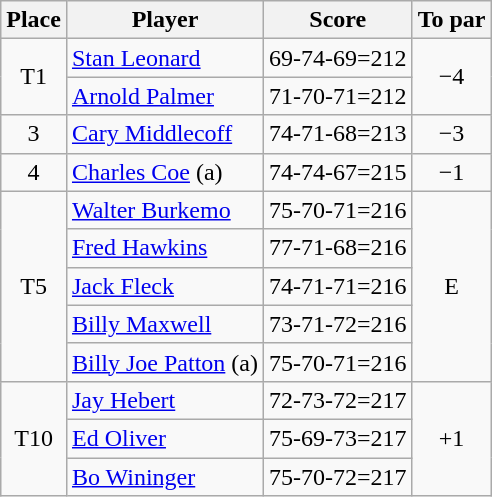<table class="wikitable">
<tr>
<th>Place</th>
<th>Player</th>
<th>Score</th>
<th>To par</th>
</tr>
<tr>
<td rowspan="2" align="center">T1</td>
<td> <a href='#'>Stan Leonard</a></td>
<td>69-74-69=212</td>
<td rowspan="2" align="center">−4</td>
</tr>
<tr>
<td> <a href='#'>Arnold Palmer</a></td>
<td>71-70-71=212</td>
</tr>
<tr>
<td align="center">3</td>
<td> <a href='#'>Cary Middlecoff</a></td>
<td>74-71-68=213</td>
<td align="center">−3</td>
</tr>
<tr>
<td align="center">4</td>
<td> <a href='#'>Charles Coe</a> (a)</td>
<td>74-74-67=215</td>
<td align="center">−1</td>
</tr>
<tr>
<td rowspan="5" align="center">T5</td>
<td> <a href='#'>Walter Burkemo</a></td>
<td>75-70-71=216</td>
<td rowspan="5" align="center">E</td>
</tr>
<tr>
<td> <a href='#'>Fred Hawkins</a></td>
<td>77-71-68=216</td>
</tr>
<tr>
<td> <a href='#'>Jack Fleck</a></td>
<td>74-71-71=216</td>
</tr>
<tr>
<td> <a href='#'>Billy Maxwell</a></td>
<td>73-71-72=216</td>
</tr>
<tr>
<td> <a href='#'>Billy Joe Patton</a> (a)</td>
<td>75-70-71=216</td>
</tr>
<tr>
<td rowspan="3" align="center">T10</td>
<td> <a href='#'>Jay Hebert</a></td>
<td>72-73-72=217</td>
<td rowspan="3" align="center">+1</td>
</tr>
<tr>
<td> <a href='#'>Ed Oliver</a></td>
<td>75-69-73=217</td>
</tr>
<tr>
<td> <a href='#'>Bo Wininger</a></td>
<td>75-70-72=217</td>
</tr>
</table>
